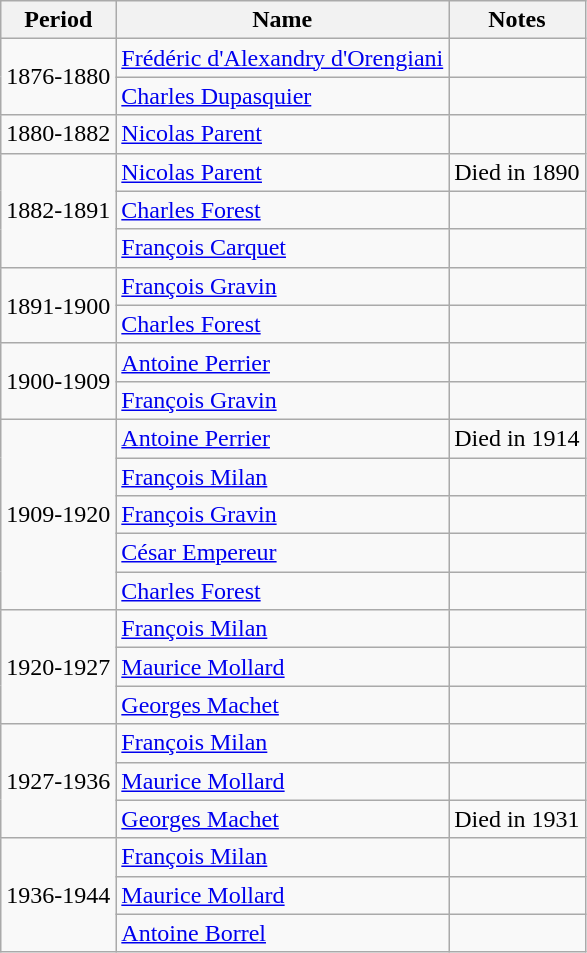<table class="wikitable sortable">
<tr>
<th>Period</th>
<th>Name</th>
<th>Notes</th>
</tr>
<tr>
<td rowspan=2>1876-1880</td>
<td><a href='#'>Frédéric d'Alexandry d'Orengiani</a></td>
<td></td>
</tr>
<tr>
<td><a href='#'>Charles Dupasquier</a></td>
<td></td>
</tr>
<tr>
<td rowspan=1>1880-1882</td>
<td><a href='#'>Nicolas Parent</a></td>
<td></td>
</tr>
<tr>
<td rowspan=3>1882-1891</td>
<td><a href='#'>Nicolas Parent</a></td>
<td>Died in 1890</td>
</tr>
<tr>
<td><a href='#'>Charles Forest</a></td>
<td></td>
</tr>
<tr>
<td><a href='#'>François Carquet</a></td>
<td></td>
</tr>
<tr>
<td rowspan=2>1891-1900</td>
<td><a href='#'>François Gravin</a></td>
<td></td>
</tr>
<tr>
<td><a href='#'>Charles Forest</a></td>
<td></td>
</tr>
<tr>
<td rowspan=2>1900-1909</td>
<td><a href='#'>Antoine Perrier</a></td>
<td></td>
</tr>
<tr>
<td><a href='#'>François Gravin</a></td>
<td></td>
</tr>
<tr>
<td rowspan=5>1909-1920</td>
<td><a href='#'>Antoine Perrier</a></td>
<td>Died in 1914</td>
</tr>
<tr>
<td><a href='#'>François Milan</a></td>
<td></td>
</tr>
<tr>
<td><a href='#'>François Gravin</a></td>
<td></td>
</tr>
<tr>
<td><a href='#'>César Empereur</a></td>
<td></td>
</tr>
<tr>
<td><a href='#'>Charles Forest</a></td>
<td></td>
</tr>
<tr>
<td rowspan=3>1920-1927</td>
<td><a href='#'>François Milan</a></td>
<td></td>
</tr>
<tr>
<td><a href='#'>Maurice Mollard</a></td>
<td></td>
</tr>
<tr>
<td><a href='#'>Georges Machet</a></td>
<td></td>
</tr>
<tr>
<td rowspan=3>1927-1936</td>
<td><a href='#'>François Milan</a></td>
<td></td>
</tr>
<tr>
<td><a href='#'>Maurice Mollard</a></td>
<td></td>
</tr>
<tr>
<td><a href='#'>Georges Machet</a></td>
<td>Died in 1931</td>
</tr>
<tr>
<td rowspan=3>1936-1944</td>
<td><a href='#'>François Milan</a></td>
<td></td>
</tr>
<tr>
<td><a href='#'>Maurice Mollard</a></td>
<td></td>
</tr>
<tr>
<td><a href='#'>Antoine Borrel</a></td>
<td></td>
</tr>
</table>
